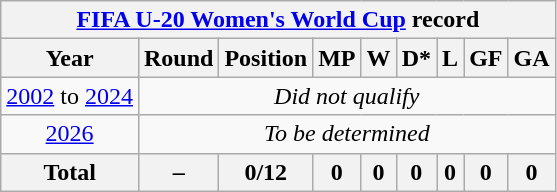<table class="wikitable" style="text-align: center;">
<tr>
<th colspan=10><a href='#'>FIFA U-20 Women's World Cup</a> record</th>
</tr>
<tr>
<th>Year</th>
<th>Round</th>
<th>Position</th>
<th>MP</th>
<th>W</th>
<th>D*</th>
<th>L</th>
<th>GF</th>
<th>GA</th>
</tr>
<tr>
<td> <a href='#'>2002</a> to   <a href='#'>2024</a></td>
<td colspan=9><em>Did not qualify</em></td>
</tr>
<tr>
<td> <a href='#'>2026</a></td>
<td colspan=9><em>To be determined</em></td>
</tr>
<tr>
<th>Total</th>
<th>–</th>
<th>0/12</th>
<th>0</th>
<th>0</th>
<th>0</th>
<th>0</th>
<th>0</th>
<th>0</th>
</tr>
</table>
